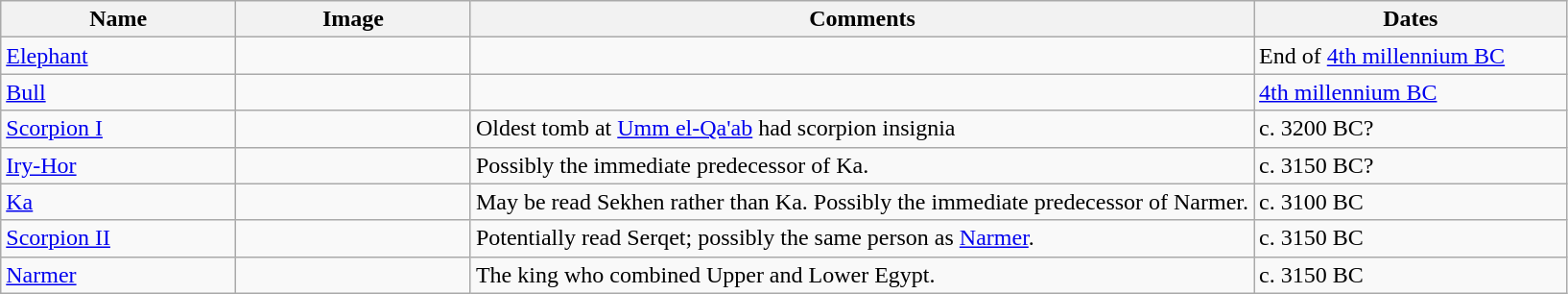<table class="wikitable">
<tr>
<th width="15%">Name</th>
<th width="15%">Image</th>
<th width="50%">Comments</th>
<th width="20%">Dates</th>
</tr>
<tr>
<td><a href='#'>Elephant</a></td>
<td></td>
<td></td>
<td>End of <a href='#'>4th millennium BC</a></td>
</tr>
<tr>
<td><a href='#'>Bull</a></td>
<td></td>
<td></td>
<td><a href='#'>4th millennium BC</a></td>
</tr>
<tr>
<td><a href='#'>Scorpion I</a></td>
<td></td>
<td>Oldest tomb at <a href='#'>Umm el-Qa'ab</a> had scorpion insignia</td>
<td>c. 3200 BC?</td>
</tr>
<tr>
<td><a href='#'>Iry-Hor</a></td>
<td></td>
<td>Possibly the immediate predecessor of Ka.</td>
<td>c. 3150 BC?</td>
</tr>
<tr>
<td><a href='#'>Ka</a></td>
<td></td>
<td>May be read Sekhen rather than Ka. Possibly the immediate predecessor of Narmer.</td>
<td>c. 3100 BC</td>
</tr>
<tr>
<td><a href='#'>Scorpion II</a></td>
<td></td>
<td>Potentially read Serqet; possibly the same person as <a href='#'>Narmer</a>.</td>
<td>c. 3150 BC</td>
</tr>
<tr>
<td><a href='#'>Narmer</a></td>
<td></td>
<td>The king who combined Upper and Lower Egypt.</td>
<td>c. 3150 BC</td>
</tr>
</table>
